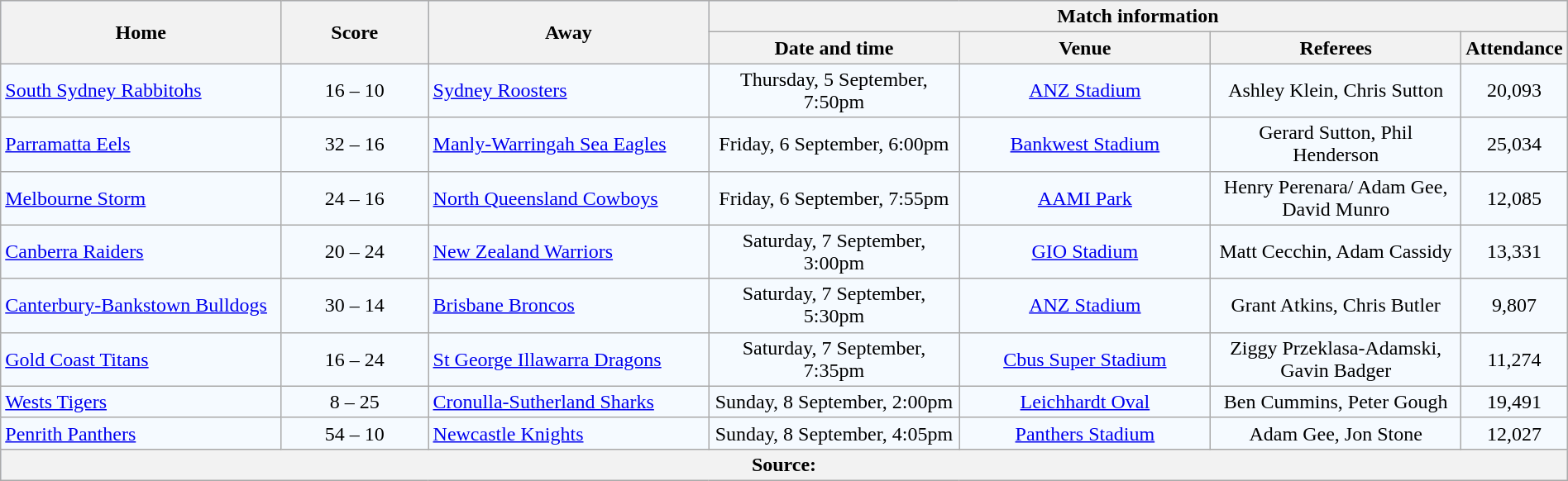<table class="wikitable" style="border-collapse:collapse; text-align:center; width:100%;">
<tr style="background:#c1d8ff;">
<th rowspan="2" style="width:19%;">Home</th>
<th rowspan="2" style="width:10%;">Score</th>
<th rowspan="2" style="width:19%;">Away</th>
<th colspan="6">Match information</th>
</tr>
<tr style="background:#efefef;">
<th width="17%">Date and time</th>
<th width="17%">Venue</th>
<th width="17%">Referees</th>
<th width="5%">Attendance</th>
</tr>
<tr style="text-align:center; background:#f5faff;">
<td align="left"> <a href='#'>South Sydney Rabbitohs</a></td>
<td>16 – 10</td>
<td align="left"> <a href='#'>Sydney Roosters</a></td>
<td>Thursday, 5 September, 7:50pm</td>
<td><a href='#'>ANZ Stadium</a></td>
<td>Ashley Klein, Chris Sutton</td>
<td>20,093</td>
</tr>
<tr style="text-align:center; background:#f5faff;">
<td align="left"> <a href='#'>Parramatta Eels</a></td>
<td>32 – 16</td>
<td align="left"> <a href='#'>Manly-Warringah Sea Eagles</a></td>
<td>Friday, 6 September, 6:00pm</td>
<td><a href='#'>Bankwest Stadium</a></td>
<td>Gerard Sutton, Phil Henderson</td>
<td>25,034</td>
</tr>
<tr style="text-align:center; background:#f5faff;">
<td align="left"> <a href='#'>Melbourne Storm</a></td>
<td>24 – 16</td>
<td align="left"> <a href='#'>North Queensland Cowboys</a></td>
<td>Friday, 6 September, 7:55pm</td>
<td><a href='#'>AAMI Park</a></td>
<td>Henry Perenara/ Adam Gee, David Munro</td>
<td>12,085</td>
</tr>
<tr style="text-align:center; background:#f5faff;">
<td align="left"> <a href='#'>Canberra Raiders</a></td>
<td>20 – 24</td>
<td align="left"> <a href='#'>New Zealand Warriors</a></td>
<td>Saturday, 7 September, 3:00pm</td>
<td><a href='#'>GIO Stadium</a></td>
<td>Matt Cecchin, Adam Cassidy</td>
<td>13,331</td>
</tr>
<tr style="text-align:center; background:#f5faff;">
<td align="left"> <a href='#'>Canterbury-Bankstown Bulldogs</a></td>
<td>30 – 14</td>
<td align="left"> <a href='#'>Brisbane Broncos</a></td>
<td>Saturday, 7 September, 5:30pm</td>
<td><a href='#'>ANZ Stadium</a></td>
<td>Grant Atkins, Chris Butler</td>
<td>9,807</td>
</tr>
<tr style="text-align:center; background:#f5faff;">
<td align="left"> <a href='#'>Gold Coast Titans</a></td>
<td>16 – 24</td>
<td align="left"> <a href='#'>St George Illawarra Dragons</a></td>
<td>Saturday, 7 September, 7:35pm</td>
<td><a href='#'>Cbus Super Stadium</a></td>
<td>Ziggy Przeklasa-Adamski, Gavin Badger</td>
<td>11,274</td>
</tr>
<tr style="text-align:center; background:#f5faff;">
<td align="left"> <a href='#'>Wests Tigers</a></td>
<td>8 – 25</td>
<td align="left"> <a href='#'>Cronulla-Sutherland Sharks</a></td>
<td>Sunday, 8 September, 2:00pm</td>
<td><a href='#'>Leichhardt Oval</a></td>
<td>Ben Cummins, Peter Gough</td>
<td>19,491</td>
</tr>
<tr style="text-align:center; background:#f5faff;">
<td align="left"> <a href='#'>Penrith Panthers</a></td>
<td>54 – 10</td>
<td align="left"> <a href='#'>Newcastle Knights</a></td>
<td>Sunday, 8 September, 4:05pm</td>
<td><a href='#'>Panthers Stadium</a></td>
<td>Adam Gee, Jon Stone</td>
<td>12,027</td>
</tr>
<tr style="background:#c1d8ff;">
<th colspan="7">Source:</th>
</tr>
</table>
